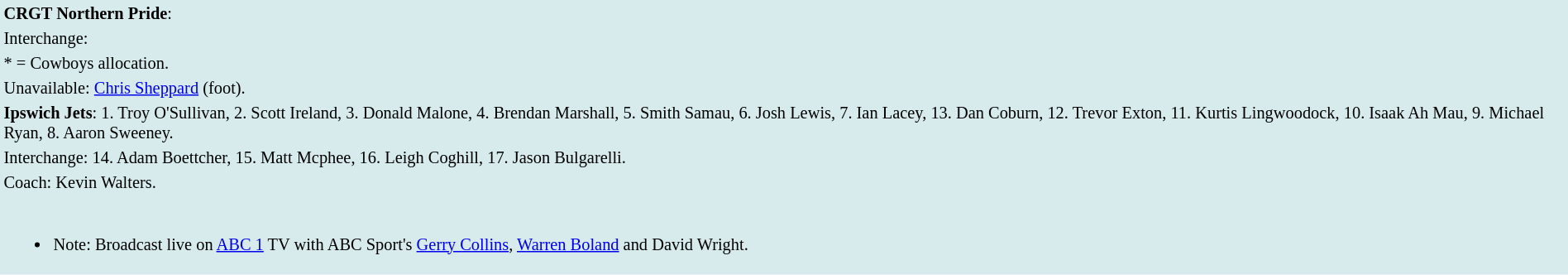<table style="background:#d7ebed; font-size:85%; width:100%;">
<tr>
<td><strong>CRGT Northern Pride</strong>:             </td>
</tr>
<tr>
<td>Interchange:    </td>
</tr>
<tr>
<td>* = Cowboys allocation.</td>
</tr>
<tr>
<td>Unavailable: <a href='#'>Chris Sheppard</a> (foot).</td>
</tr>
<tr>
<td><strong>Ipswich Jets</strong>: 1. Troy O'Sullivan, 2. Scott Ireland, 3. Donald Malone, 4. Brendan Marshall, 5. Smith Samau, 6. Josh Lewis, 7. Ian Lacey, 13. Dan Coburn, 12. Trevor Exton, 11. Kurtis Lingwoodock, 10. Isaak Ah Mau, 9. Michael Ryan, 8. Aaron Sweeney.</td>
</tr>
<tr>
<td>Interchange: 14. Adam Boettcher, 15. Matt Mcphee, 16. Leigh Coghill, 17. Jason Bulgarelli.</td>
</tr>
<tr>
<td>Coach: Kevin Walters.</td>
</tr>
<tr>
<td><br><ul><li>Note: Broadcast live on <a href='#'>ABC 1</a> TV with ABC Sport's <a href='#'>Gerry Collins</a>, <a href='#'>Warren Boland</a> and David Wright.</li></ul></td>
</tr>
</table>
